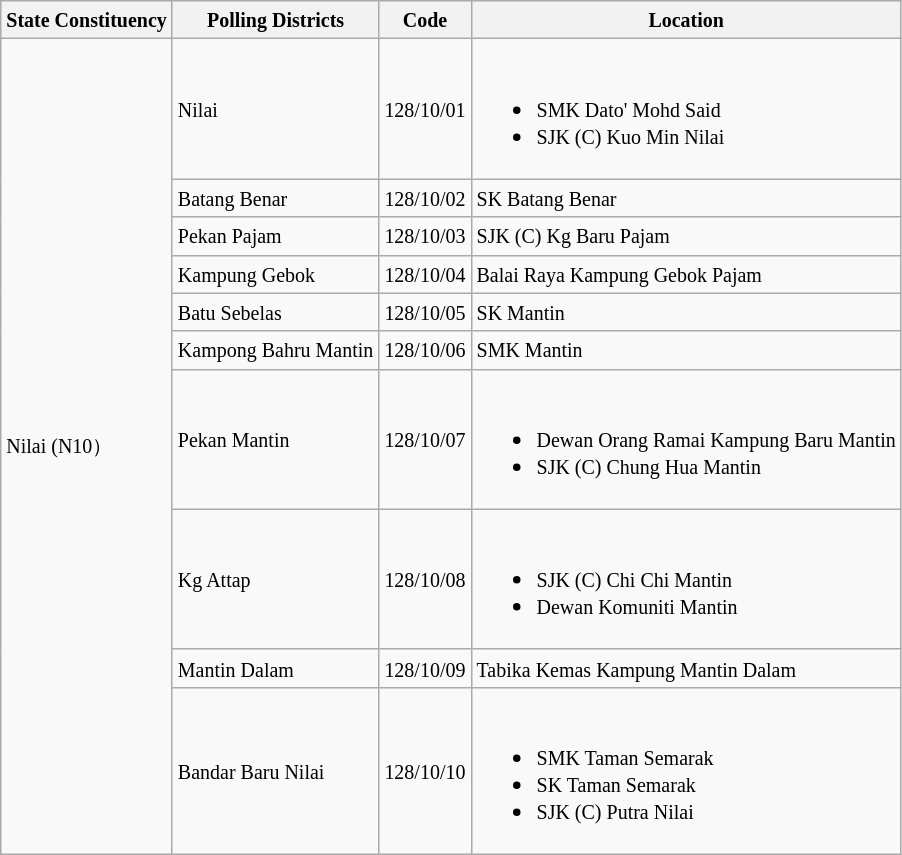<table class="wikitable sortable mw-collapsible">
<tr>
<th><small>State Constituency</small></th>
<th><small>Polling Districts</small></th>
<th><small>Code</small></th>
<th><small>Location</small></th>
</tr>
<tr>
<td rowspan="10"><small>Nilai (N10）</small></td>
<td><small>Nilai</small></td>
<td><small>128/10/01</small></td>
<td><br><ul><li><small>SMK Dato' Mohd Said</small></li><li><small>SJK (C) Kuo Min Nilai</small></li></ul></td>
</tr>
<tr>
<td><small>Batang Benar</small></td>
<td><small>128/10/02</small></td>
<td><small>SK Batang Benar</small></td>
</tr>
<tr>
<td><small>Pekan Pajam</small></td>
<td><small>128/10/03</small></td>
<td><small>SJK (C) Kg Baru Pajam</small></td>
</tr>
<tr>
<td><small>Kampung Gebok</small></td>
<td><small>128/10/04</small></td>
<td><small>Balai Raya Kampung Gebok Pajam</small></td>
</tr>
<tr>
<td><small>Batu Sebelas</small></td>
<td><small>128/10/05</small></td>
<td><small>SK Mantin</small></td>
</tr>
<tr>
<td><small>Kampong Bahru Mantin</small></td>
<td><small>128/10/06</small></td>
<td><small>SMK Mantin</small></td>
</tr>
<tr>
<td><small>Pekan Mantin</small></td>
<td><small>128/10/07</small></td>
<td><br><ul><li><small>Dewan Orang Ramai Kampung Baru Mantin</small></li><li><small>SJK (C) Chung Hua Mantin</small></li></ul></td>
</tr>
<tr>
<td><small>Kg Attap</small></td>
<td><small>128/10/08</small></td>
<td><br><ul><li><small>SJK (C) Chi Chi Mantin</small></li><li><small>Dewan Komuniti Mantin</small></li></ul></td>
</tr>
<tr>
<td><small>Mantin Dalam</small></td>
<td><small>128/10/09</small></td>
<td><small>Tabika Kemas Kampung Mantin Dalam</small></td>
</tr>
<tr>
<td><small>Bandar Baru Nilai</small></td>
<td><small>128/10/10</small></td>
<td><br><ul><li><small>SMK Taman Semarak</small></li><li><small>SK Taman Semarak</small></li><li><small>SJK (C) Putra Nilai</small></li></ul></td>
</tr>
</table>
